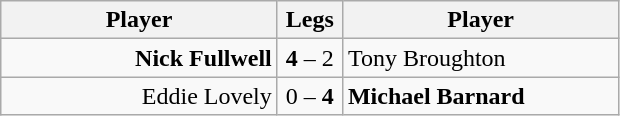<table class=wikitable style="text-align:center">
<tr>
<th width=177>Player</th>
<th width=36>Legs</th>
<th width=177>Player</th>
</tr>
<tr align=left>
<td align=right><strong>Nick Fullwell</strong> </td>
<td align=center><strong>4</strong> – 2</td>
<td> Tony Broughton</td>
</tr>
<tr align=left>
<td align=right>Eddie Lovely </td>
<td align=center>0 – <strong>4</strong></td>
<td> <strong>Michael Barnard</strong></td>
</tr>
</table>
